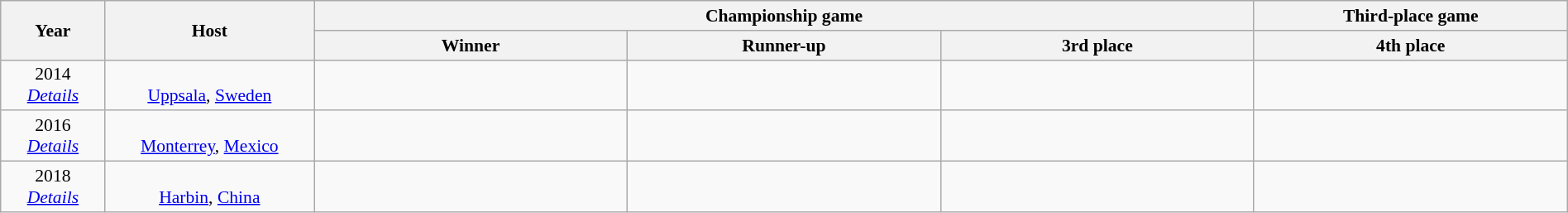<table class="wikitable" style="font-size:90%; width: 100%; text-align: center;">
<tr>
<th rowspan=2 width=5%>Year</th>
<th rowspan=2 width=10%>Host</th>
<th colspan=3>Championship game</th>
<th colspan=3>Third-place game</th>
</tr>
<tr style="background: #D0E6FF;">
<th width=15%>Winner</th>
<th width=15%>Runner-up</th>
<th width=15%>3rd place</th>
<th width=15%>4th place</th>
</tr>
<tr>
<td>2014<br><em><a href='#'>Details</a></em></td>
<td><br><a href='#'>Uppsala</a>, <a href='#'>Sweden</a></td>
<td><strong></strong></td>
<td></td>
<td></td>
<td></td>
</tr>
<tr>
<td>2016<br><em><a href='#'>Details</a></em></td>
<td><br><a href='#'>Monterrey</a>, <a href='#'>Mexico</a></td>
<td><strong></strong></td>
<td></td>
<td></td>
<td></td>
</tr>
<tr>
<td>2018<br><em><a href='#'>Details</a></em></td>
<td><br><a href='#'>Harbin</a>, <a href='#'>China</a></td>
<td><strong></strong></td>
<td></td>
<td></td>
<td></td>
</tr>
</table>
